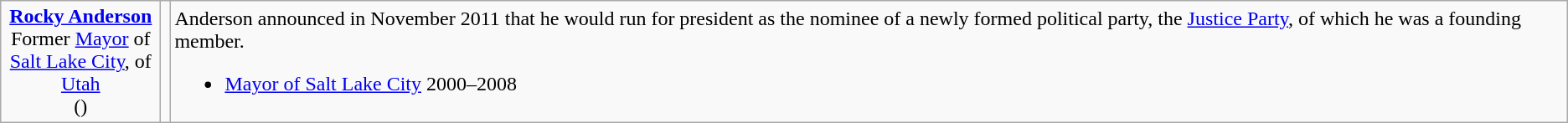<table class=wikitable>
<tr>
<td style="text-align:center; width:120px;"><strong><a href='#'>Rocky Anderson</a></strong><br>Former <a href='#'>Mayor</a> of <a href='#'>Salt Lake City</a>, of <a href='#'>Utah</a><br>()</td>
<td></td>
<td>Anderson announced in November 2011 that he would run for president as the nominee of a newly formed political party, the <a href='#'>Justice Party</a>, of which he was a founding member.<br><ul><li><a href='#'>Mayor of Salt Lake City</a> 2000–2008</li></ul></td>
</tr>
</table>
